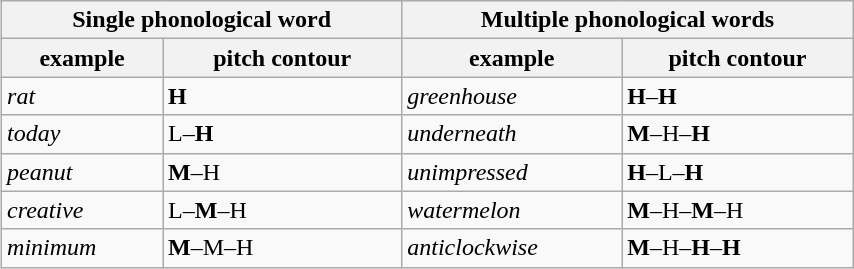<table class="wikitable" style="text-align:left; float:right; margin-left:15px; width:45%">
<tr>
<th colspan="2">Single phonological word</th>
<th colspan="2">Multiple phonological words</th>
</tr>
<tr>
<th>example</th>
<th>pitch contour</th>
<th>example</th>
<th>pitch contour</th>
</tr>
<tr>
<td><em>rat</em></td>
<td><strong>H</strong></td>
<td><em>greenhouse</em></td>
<td><strong>H</strong>–<strong>H</strong></td>
</tr>
<tr>
<td><em>today</em></td>
<td>L–<strong>H</strong></td>
<td><em>underneath</em></td>
<td><strong>M</strong>–H–<strong>H</strong></td>
</tr>
<tr>
<td><em>peanut</em></td>
<td><strong>M</strong>–H</td>
<td><em>unimpressed</em></td>
<td><strong>H</strong>–L–<strong>H</strong></td>
</tr>
<tr>
<td><em>creative</em></td>
<td>L–<strong>M</strong>–H</td>
<td><em>watermelon</em></td>
<td><strong>M</strong>–H–<strong>M</strong>–H</td>
</tr>
<tr>
<td><em>minimum</em></td>
<td><strong>M</strong>–M–H</td>
<td><em>anticlockwise</em></td>
<td><strong>M</strong>–H–<strong>H</strong>–<strong>H</strong></td>
</tr>
</table>
